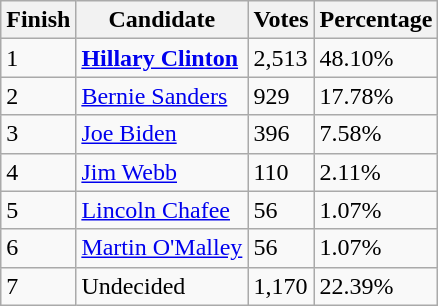<table class="wikitable sortable">
<tr>
<th>Finish</th>
<th>Candidate</th>
<th>Votes</th>
<th>Percentage</th>
</tr>
<tr>
<td>1</td>
<td><strong><a href='#'>Hillary Clinton</a><br></strong></td>
<td>2,513</td>
<td>48.10%</td>
</tr>
<tr>
<td>2</td>
<td><a href='#'>Bernie Sanders</a></td>
<td>929</td>
<td>17.78%</td>
</tr>
<tr>
<td>3</td>
<td><a href='#'>Joe Biden</a></td>
<td>396</td>
<td>7.58%</td>
</tr>
<tr>
<td>4</td>
<td><a href='#'>Jim Webb</a></td>
<td>110</td>
<td>2.11%</td>
</tr>
<tr>
<td>5</td>
<td><a href='#'>Lincoln Chafee</a></td>
<td>56</td>
<td>1.07%</td>
</tr>
<tr>
<td>6</td>
<td><a href='#'>Martin O'Malley</a></td>
<td>56</td>
<td>1.07%</td>
</tr>
<tr>
<td>7</td>
<td>Undecided</td>
<td>1,170</td>
<td>22.39%</td>
</tr>
</table>
